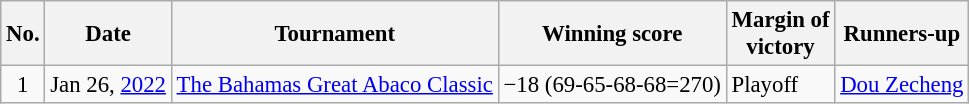<table class="wikitable" style="font-size:95%;">
<tr>
<th>No.</th>
<th>Date</th>
<th>Tournament</th>
<th>Winning score</th>
<th>Margin of<br>victory</th>
<th>Runners-up</th>
</tr>
<tr>
<td align=center>1</td>
<td align=right>Jan 26, <a href='#'>2022</a></td>
<td><a href='#'>The Bahamas Great Abaco Classic</a></td>
<td>−18 (69-65-68-68=270)</td>
<td>Playoff</td>
<td> <a href='#'>Dou Zecheng</a></td>
</tr>
</table>
